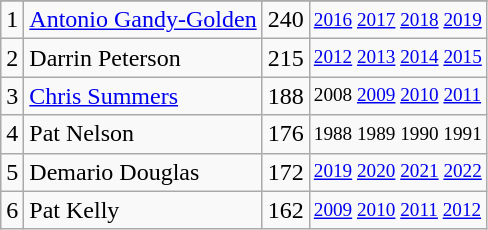<table class="wikitable">
<tr>
</tr>
<tr>
<td>1</td>
<td><a href='#'>Antonio Gandy-Golden</a></td>
<td>240</td>
<td style="font-size:80%;"><a href='#'>2016</a> <a href='#'>2017</a> <a href='#'>2018</a> <a href='#'>2019</a></td>
</tr>
<tr>
<td>2</td>
<td>Darrin Peterson</td>
<td>215</td>
<td style="font-size:80%;"><a href='#'>2012</a> <a href='#'>2013</a> <a href='#'>2014</a> <a href='#'>2015</a></td>
</tr>
<tr>
<td>3</td>
<td><a href='#'>Chris Summers</a></td>
<td>188</td>
<td style="font-size:80%;">2008 <a href='#'>2009</a> <a href='#'>2010</a> <a href='#'>2011</a></td>
</tr>
<tr>
<td>4</td>
<td>Pat Nelson</td>
<td>176</td>
<td style="font-size:80%;">1988 1989 1990 1991</td>
</tr>
<tr>
<td>5</td>
<td>Demario Douglas</td>
<td>172</td>
<td style="font-size:80%;"><a href='#'>2019</a> <a href='#'>2020</a> <a href='#'>2021</a> <a href='#'>2022</a></td>
</tr>
<tr>
<td>6</td>
<td>Pat Kelly</td>
<td>162</td>
<td style="font-size:80%;"><a href='#'>2009</a> <a href='#'>2010</a> <a href='#'>2011</a> <a href='#'>2012</a></td>
</tr>
</table>
